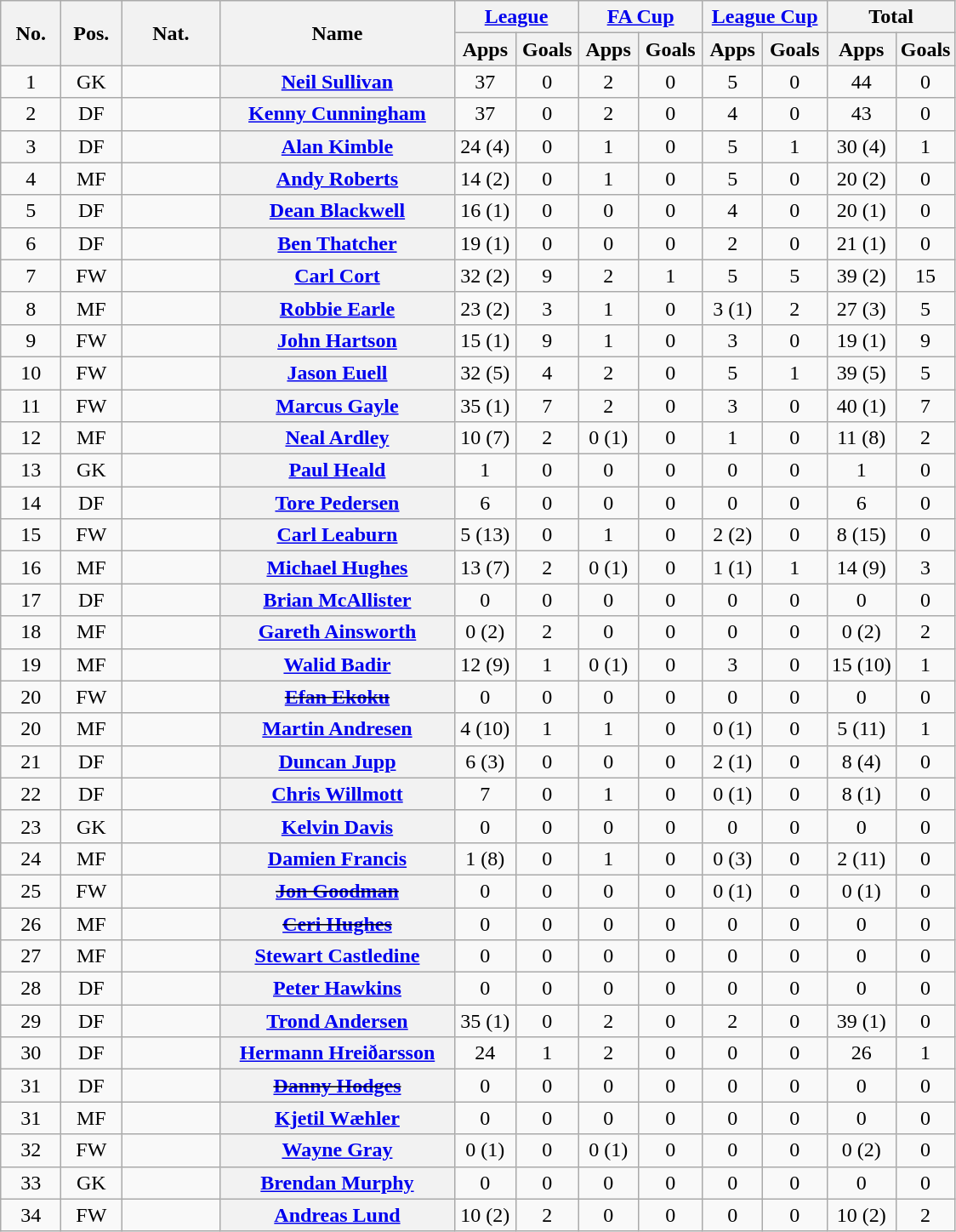<table class="wikitable plainrowheaders" style="text-align:center">
<tr>
<th rowspan="2" width="40">No.</th>
<th rowspan="2" width="40">Pos.</th>
<th rowspan="2" width="70">Nat.</th>
<th rowspan="2" width="176" scope="col">Name</th>
<th colspan="2" width="90"><a href='#'>League</a></th>
<th colspan="2" width="90"><a href='#'>FA Cup</a></th>
<th colspan="2" width="90"><a href='#'>League Cup</a></th>
<th colspan="2" width="90">Total</th>
</tr>
<tr>
<th scope="col">Apps</th>
<th scope="col">Goals</th>
<th scope="col">Apps</th>
<th scope="col">Goals</th>
<th scope="col">Apps</th>
<th scope="col">Goals</th>
<th scope="col">Apps</th>
<th scope="col">Goals</th>
</tr>
<tr>
<td>1</td>
<td>GK</td>
<td align="left"></td>
<th scope="row"><a href='#'>Neil Sullivan</a></th>
<td>37</td>
<td>0</td>
<td>2</td>
<td>0</td>
<td>5</td>
<td>0</td>
<td>44</td>
<td>0</td>
</tr>
<tr>
<td>2</td>
<td>DF</td>
<td align="left"></td>
<th scope="row"><a href='#'>Kenny Cunningham</a></th>
<td>37</td>
<td>0</td>
<td>2</td>
<td>0</td>
<td>4</td>
<td>0</td>
<td>43</td>
<td>0</td>
</tr>
<tr>
<td>3</td>
<td>DF</td>
<td align="left"></td>
<th scope="row"><a href='#'>Alan Kimble</a></th>
<td>24 (4)</td>
<td>0</td>
<td>1</td>
<td>0</td>
<td>5</td>
<td>1</td>
<td>30 (4)</td>
<td>1</td>
</tr>
<tr>
<td>4</td>
<td>MF</td>
<td align="left"></td>
<th scope="row"><a href='#'>Andy Roberts</a></th>
<td>14 (2)</td>
<td>0</td>
<td>1</td>
<td>0</td>
<td>5</td>
<td>0</td>
<td>20 (2)</td>
<td>0</td>
</tr>
<tr>
<td>5</td>
<td>DF</td>
<td align="left"></td>
<th scope="row"><a href='#'>Dean Blackwell</a></th>
<td>16 (1)</td>
<td>0</td>
<td>0</td>
<td>0</td>
<td>4</td>
<td>0</td>
<td>20 (1)</td>
<td>0</td>
</tr>
<tr>
<td>6</td>
<td>DF</td>
<td align="left"></td>
<th scope="row"><a href='#'>Ben Thatcher</a></th>
<td>19 (1)</td>
<td>0</td>
<td>0</td>
<td>0</td>
<td>2</td>
<td>0</td>
<td>21 (1)</td>
<td>0</td>
</tr>
<tr>
<td>7</td>
<td>FW</td>
<td align="left"></td>
<th scope="row"><a href='#'>Carl Cort</a></th>
<td>32 (2)</td>
<td>9</td>
<td>2</td>
<td>1</td>
<td>5</td>
<td>5</td>
<td>39 (2)</td>
<td>15</td>
</tr>
<tr>
<td>8</td>
<td>MF</td>
<td align="left"></td>
<th scope="row"><a href='#'>Robbie Earle</a></th>
<td>23 (2)</td>
<td>3</td>
<td>1</td>
<td>0</td>
<td>3 (1)</td>
<td>2</td>
<td>27 (3)</td>
<td>5</td>
</tr>
<tr>
<td>9</td>
<td>FW</td>
<td align="left"></td>
<th scope="row"><a href='#'>John Hartson</a></th>
<td>15 (1)</td>
<td>9</td>
<td>1</td>
<td>0</td>
<td>3</td>
<td>0</td>
<td>19 (1)</td>
<td>9</td>
</tr>
<tr>
<td>10</td>
<td>FW</td>
<td align="left"></td>
<th scope="row"><a href='#'>Jason Euell</a></th>
<td>32 (5)</td>
<td>4</td>
<td>2</td>
<td>0</td>
<td>5</td>
<td>1</td>
<td>39 (5)</td>
<td>5</td>
</tr>
<tr>
<td>11</td>
<td>FW</td>
<td align="left"></td>
<th scope="row"><a href='#'>Marcus Gayle</a></th>
<td>35 (1)</td>
<td>7</td>
<td>2</td>
<td>0</td>
<td>3</td>
<td>0</td>
<td>40 (1)</td>
<td>7</td>
</tr>
<tr>
<td>12</td>
<td>MF</td>
<td align="left"></td>
<th scope="row"><a href='#'>Neal Ardley</a></th>
<td>10 (7)</td>
<td>2</td>
<td>0 (1)</td>
<td>0</td>
<td>1</td>
<td>0</td>
<td>11 (8)</td>
<td>2</td>
</tr>
<tr>
<td>13</td>
<td>GK</td>
<td align="left"></td>
<th scope="row"><a href='#'>Paul Heald</a></th>
<td>1</td>
<td>0</td>
<td>0</td>
<td>0</td>
<td>0</td>
<td>0</td>
<td>1</td>
<td>0</td>
</tr>
<tr>
<td>14</td>
<td>DF</td>
<td align="left"></td>
<th scope="row"><a href='#'>Tore Pedersen</a></th>
<td>6</td>
<td>0</td>
<td>0</td>
<td>0</td>
<td>0</td>
<td>0</td>
<td>6</td>
<td>0</td>
</tr>
<tr>
<td>15</td>
<td>FW</td>
<td align="left"></td>
<th scope="row"><a href='#'>Carl Leaburn</a></th>
<td>5 (13)</td>
<td>0</td>
<td>1</td>
<td>0</td>
<td>2 (2)</td>
<td>0</td>
<td>8 (15)</td>
<td>0</td>
</tr>
<tr>
<td>16</td>
<td>MF</td>
<td align="left"></td>
<th scope="row"><a href='#'>Michael Hughes</a></th>
<td>13 (7)</td>
<td>2</td>
<td>0 (1)</td>
<td>0</td>
<td>1 (1)</td>
<td>1</td>
<td>14 (9)</td>
<td>3</td>
</tr>
<tr>
<td>17</td>
<td>DF</td>
<td align="left"></td>
<th scope="row"><a href='#'>Brian McAllister</a></th>
<td>0</td>
<td>0</td>
<td>0</td>
<td>0</td>
<td>0</td>
<td>0</td>
<td>0</td>
<td>0</td>
</tr>
<tr>
<td>18</td>
<td>MF</td>
<td align="left"></td>
<th scope="row"><a href='#'>Gareth Ainsworth</a></th>
<td>0 (2)</td>
<td>2</td>
<td>0</td>
<td>0</td>
<td>0</td>
<td>0</td>
<td>0 (2)</td>
<td>2</td>
</tr>
<tr>
<td>19</td>
<td>MF</td>
<td align="left"></td>
<th scope="row"><a href='#'>Walid Badir</a></th>
<td>12 (9)</td>
<td>1</td>
<td>0 (1)</td>
<td>0</td>
<td>3</td>
<td>0</td>
<td>15 (10)</td>
<td>1</td>
</tr>
<tr>
<td>20</td>
<td>FW</td>
<td align="left"></td>
<th scope="row"><s><a href='#'>Efan Ekoku</a></s> </th>
<td>0</td>
<td>0</td>
<td>0</td>
<td>0</td>
<td>0</td>
<td>0</td>
<td>0</td>
<td>0</td>
</tr>
<tr>
<td>20</td>
<td>MF</td>
<td align="left"></td>
<th scope="row"><a href='#'>Martin Andresen</a></th>
<td>4 (10)</td>
<td>1</td>
<td>1</td>
<td>0</td>
<td>0 (1)</td>
<td>0</td>
<td>5 (11)</td>
<td>1</td>
</tr>
<tr>
<td>21</td>
<td>DF</td>
<td align="left"></td>
<th scope="row"><a href='#'>Duncan Jupp</a></th>
<td>6 (3)</td>
<td>0</td>
<td>0</td>
<td>0</td>
<td>2 (1)</td>
<td>0</td>
<td>8 (4)</td>
<td>0</td>
</tr>
<tr>
<td>22</td>
<td>DF</td>
<td align="left"></td>
<th scope="row"><a href='#'>Chris Willmott</a></th>
<td>7</td>
<td>0</td>
<td>1</td>
<td>0</td>
<td>0 (1)</td>
<td>0</td>
<td>8 (1)</td>
<td>0</td>
</tr>
<tr>
<td>23</td>
<td>GK</td>
<td align="left"></td>
<th scope="row"><a href='#'>Kelvin Davis</a></th>
<td>0</td>
<td>0</td>
<td>0</td>
<td>0</td>
<td>0</td>
<td>0</td>
<td>0</td>
<td>0</td>
</tr>
<tr>
<td>24</td>
<td>MF</td>
<td align="left"></td>
<th scope="row"><a href='#'>Damien Francis</a></th>
<td>1 (8)</td>
<td>0</td>
<td>1</td>
<td>0</td>
<td>0 (3)</td>
<td>0</td>
<td>2 (11)</td>
<td>0</td>
</tr>
<tr>
<td>25</td>
<td>FW</td>
<td align="left"></td>
<th scope="row"><s><a href='#'>Jon Goodman</a></s> </th>
<td>0</td>
<td>0</td>
<td>0</td>
<td>0</td>
<td>0 (1)</td>
<td>0</td>
<td>0 (1)</td>
<td>0</td>
</tr>
<tr>
<td>26</td>
<td>MF</td>
<td align="left"></td>
<th scope="row"><s><a href='#'>Ceri Hughes</a></s> </th>
<td>0</td>
<td>0</td>
<td>0</td>
<td>0</td>
<td>0</td>
<td>0</td>
<td>0</td>
<td>0</td>
</tr>
<tr>
<td>27</td>
<td>MF</td>
<td align="left"></td>
<th scope="row"><a href='#'>Stewart Castledine</a></th>
<td>0</td>
<td>0</td>
<td>0</td>
<td>0</td>
<td>0</td>
<td>0</td>
<td>0</td>
<td>0</td>
</tr>
<tr>
<td>28</td>
<td>DF</td>
<td align="left"></td>
<th scope="row"><a href='#'>Peter Hawkins</a></th>
<td>0</td>
<td>0</td>
<td>0</td>
<td>0</td>
<td>0</td>
<td>0</td>
<td>0</td>
<td>0</td>
</tr>
<tr>
<td>29</td>
<td>DF</td>
<td align="left"></td>
<th scope="row"><a href='#'>Trond Andersen</a></th>
<td>35 (1)</td>
<td>0</td>
<td>2</td>
<td>0</td>
<td>2</td>
<td>0</td>
<td>39 (1)</td>
<td>0</td>
</tr>
<tr>
<td>30</td>
<td>DF</td>
<td align="left"></td>
<th scope="row"><a href='#'>Hermann Hreiðarsson</a></th>
<td>24</td>
<td>1</td>
<td>2</td>
<td>0</td>
<td>0</td>
<td>0</td>
<td>26</td>
<td>1</td>
</tr>
<tr>
<td>31</td>
<td>DF</td>
<td align="left"></td>
<th scope="row"><s><a href='#'>Danny Hodges</a></s> </th>
<td>0</td>
<td>0</td>
<td>0</td>
<td>0</td>
<td>0</td>
<td>0</td>
<td>0</td>
<td>0</td>
</tr>
<tr>
<td>31</td>
<td>MF</td>
<td align="left"></td>
<th scope="row"><a href='#'>Kjetil Wæhler</a></th>
<td>0</td>
<td>0</td>
<td>0</td>
<td>0</td>
<td>0</td>
<td>0</td>
<td>0</td>
<td>0</td>
</tr>
<tr>
<td>32</td>
<td>FW</td>
<td align="left"></td>
<th scope="row"><a href='#'>Wayne Gray</a></th>
<td>0 (1)</td>
<td>0</td>
<td>0 (1)</td>
<td>0</td>
<td>0</td>
<td>0</td>
<td>0 (2)</td>
<td>0</td>
</tr>
<tr>
<td>33</td>
<td>GK</td>
<td align="left"></td>
<th scope="row"><a href='#'>Brendan Murphy</a></th>
<td>0</td>
<td>0</td>
<td>0</td>
<td>0</td>
<td>0</td>
<td>0</td>
<td>0</td>
<td>0</td>
</tr>
<tr>
<td>34</td>
<td>FW</td>
<td align="left"></td>
<th scope="row"><a href='#'>Andreas Lund</a></th>
<td>10 (2)</td>
<td>2</td>
<td>0</td>
<td>0</td>
<td>0</td>
<td>0</td>
<td>10 (2)</td>
<td>2</td>
</tr>
</table>
